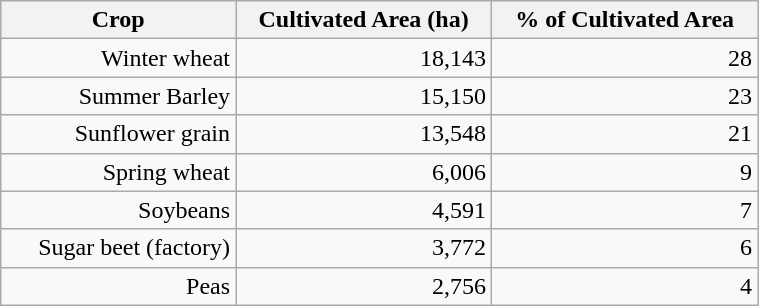<table class="wikitable" style="width: 40%; text-align:right">
<tr>
<th>Crop</th>
<th>Cultivated Area (ha)</th>
<th>% of Cultivated Area</th>
</tr>
<tr>
<td>Winter wheat</td>
<td>18,143</td>
<td>28</td>
</tr>
<tr>
<td>Summer Barley</td>
<td>15,150</td>
<td>23</td>
</tr>
<tr>
<td>Sunflower grain</td>
<td>13,548</td>
<td>21</td>
</tr>
<tr>
<td>Spring wheat</td>
<td>6,006</td>
<td>9</td>
</tr>
<tr>
<td>Soybeans</td>
<td>4,591</td>
<td>7</td>
</tr>
<tr>
<td>Sugar beet (factory)</td>
<td>3,772</td>
<td>6</td>
</tr>
<tr>
<td>Peas</td>
<td>2,756</td>
<td>4</td>
</tr>
</table>
